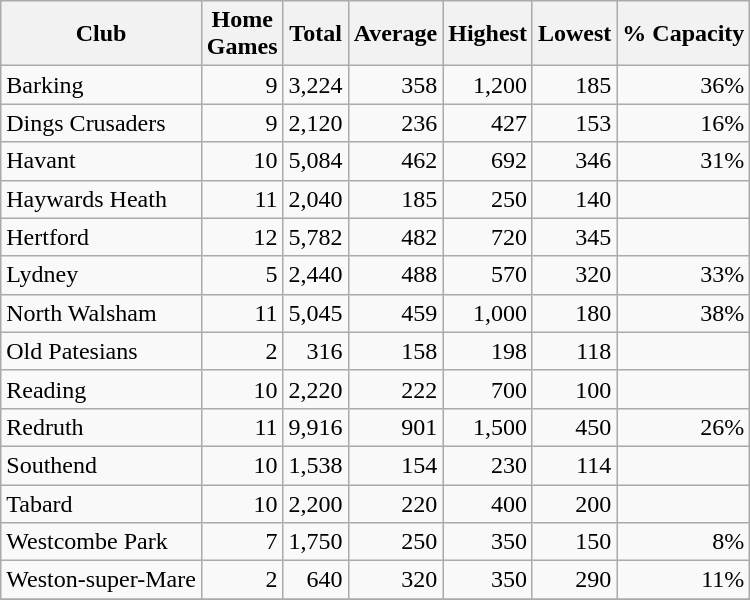<table class="wikitable sortable" style="text-align:right">
<tr>
<th>Club</th>
<th>Home<br>Games</th>
<th>Total</th>
<th>Average</th>
<th>Highest</th>
<th>Lowest</th>
<th>% Capacity</th>
</tr>
<tr>
<td style="text-align:left">Barking</td>
<td>9</td>
<td>3,224</td>
<td>358</td>
<td>1,200</td>
<td>185</td>
<td>36%</td>
</tr>
<tr>
<td style="text-align:left">Dings Crusaders</td>
<td>9</td>
<td>2,120</td>
<td>236</td>
<td>427</td>
<td>153</td>
<td>16%</td>
</tr>
<tr>
<td style="text-align:left">Havant</td>
<td>10</td>
<td>5,084</td>
<td>462</td>
<td>692</td>
<td>346</td>
<td>31%</td>
</tr>
<tr>
<td style="text-align:left">Haywards Heath</td>
<td>11</td>
<td>2,040</td>
<td>185</td>
<td>250</td>
<td>140</td>
<td></td>
</tr>
<tr>
<td style="text-align:left">Hertford</td>
<td>12</td>
<td>5,782</td>
<td>482</td>
<td>720</td>
<td>345</td>
<td></td>
</tr>
<tr>
<td style="text-align:left">Lydney</td>
<td>5</td>
<td>2,440</td>
<td>488</td>
<td>570</td>
<td>320</td>
<td>33%</td>
</tr>
<tr>
<td style="text-align:left">North Walsham</td>
<td>11</td>
<td>5,045</td>
<td>459</td>
<td>1,000</td>
<td>180</td>
<td>38%</td>
</tr>
<tr>
<td style="text-align:left">Old Patesians</td>
<td>2</td>
<td>316</td>
<td>158</td>
<td>198</td>
<td>118</td>
<td></td>
</tr>
<tr>
<td style="text-align:left">Reading</td>
<td>10</td>
<td>2,220</td>
<td>222</td>
<td>700</td>
<td>100</td>
<td></td>
</tr>
<tr>
<td style="text-align:left">Redruth</td>
<td>11</td>
<td>9,916</td>
<td>901</td>
<td>1,500</td>
<td>450</td>
<td>26%</td>
</tr>
<tr>
<td style="text-align:left">Southend</td>
<td>10</td>
<td>1,538</td>
<td>154</td>
<td>230</td>
<td>114</td>
<td></td>
</tr>
<tr>
<td style="text-align:left">Tabard</td>
<td>10</td>
<td>2,200</td>
<td>220</td>
<td>400</td>
<td>200</td>
<td></td>
</tr>
<tr>
<td style="text-align:left">Westcombe Park</td>
<td>7</td>
<td>1,750</td>
<td>250</td>
<td>350</td>
<td>150</td>
<td>8%</td>
</tr>
<tr>
<td style="text-align:left">Weston-super-Mare</td>
<td>2</td>
<td>640</td>
<td>320</td>
<td>350</td>
<td>290</td>
<td>11%</td>
</tr>
<tr>
</tr>
</table>
